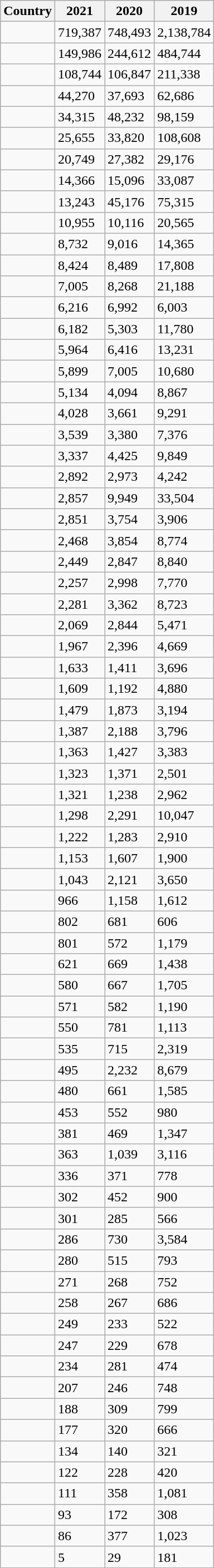<table class="wikitable sortable static-row-numbers static-row-header-hash">
<tr>
<th>Country</th>
<th>2021</th>
<th>2020</th>
<th>2019</th>
</tr>
<tr>
<td></td>
<td>719,387</td>
<td>748,493</td>
<td>2,138,784</td>
</tr>
<tr>
<td></td>
<td>149,986</td>
<td>244,612</td>
<td>484,744</td>
</tr>
<tr>
<td></td>
<td>108,744</td>
<td>106,847</td>
<td>211,338</td>
</tr>
<tr>
<td></td>
<td>44,270</td>
<td>37,693</td>
<td>62,686</td>
</tr>
<tr>
<td></td>
<td>34,315</td>
<td>48,232</td>
<td>98,159</td>
</tr>
<tr>
<td></td>
<td>25,655</td>
<td>33,820</td>
<td>108,608</td>
</tr>
<tr>
<td></td>
<td>20,749</td>
<td>27,382</td>
<td>29,176</td>
</tr>
<tr>
<td></td>
<td>14,366</td>
<td>15,096</td>
<td>33,087</td>
</tr>
<tr>
<td></td>
<td>13,243</td>
<td>45,176</td>
<td>75,315</td>
</tr>
<tr>
<td></td>
<td>10,955</td>
<td>10,116</td>
<td>20,565</td>
</tr>
<tr>
<td></td>
<td>8,732</td>
<td>9,016</td>
<td>14,365</td>
</tr>
<tr>
<td></td>
<td>8,424</td>
<td>8,489</td>
<td>17,808</td>
</tr>
<tr>
<td></td>
<td>7,005</td>
<td>8,268</td>
<td>21,188</td>
</tr>
<tr>
<td></td>
<td>6,216</td>
<td>6,992</td>
<td>6,003</td>
</tr>
<tr>
<td></td>
<td>6,182</td>
<td>5,303</td>
<td>11,780</td>
</tr>
<tr>
<td></td>
<td>5,964</td>
<td>6,416</td>
<td>13,231</td>
</tr>
<tr>
<td></td>
<td>5,899</td>
<td>7,005</td>
<td>10,680</td>
</tr>
<tr>
<td></td>
<td>5,134</td>
<td>4,094</td>
<td>8,867</td>
</tr>
<tr>
<td></td>
<td>4,028</td>
<td>3,661</td>
<td>9,291</td>
</tr>
<tr>
<td></td>
<td>3,539</td>
<td>3,380</td>
<td>7,376</td>
</tr>
<tr>
<td></td>
<td>3,337</td>
<td>4,425</td>
<td>9,849</td>
</tr>
<tr>
<td></td>
<td>2,892</td>
<td>2,973</td>
<td>4,242</td>
</tr>
<tr>
<td></td>
<td>2,857</td>
<td>9,949</td>
<td>33,504</td>
</tr>
<tr>
<td></td>
<td>2,851</td>
<td>3,754</td>
<td>3,906</td>
</tr>
<tr>
<td></td>
<td>2,468</td>
<td>3,854</td>
<td>8,774</td>
</tr>
<tr>
<td></td>
<td>2,449</td>
<td>2,847</td>
<td>8,840</td>
</tr>
<tr>
<td></td>
<td>2,257</td>
<td>2,998</td>
<td>7,770</td>
</tr>
<tr>
<td></td>
<td>2,281</td>
<td>3,362</td>
<td>8,723</td>
</tr>
<tr>
<td></td>
<td>2,069</td>
<td>2,844</td>
<td>5,471</td>
</tr>
<tr>
<td></td>
<td>1,967</td>
<td>2,396</td>
<td>4,669</td>
</tr>
<tr>
<td></td>
<td>1,633</td>
<td>1,411</td>
<td>3,696</td>
</tr>
<tr>
<td></td>
<td>1,609</td>
<td>1,192</td>
<td>4,880</td>
</tr>
<tr>
<td></td>
<td>1,479</td>
<td>1,873</td>
<td>3,194</td>
</tr>
<tr>
<td></td>
<td>1,387</td>
<td>2,188</td>
<td>3,796</td>
</tr>
<tr>
<td></td>
<td>1,363</td>
<td>1,427</td>
<td>3,383</td>
</tr>
<tr>
<td></td>
<td>1,323</td>
<td>1,371</td>
<td>2,501</td>
</tr>
<tr>
<td></td>
<td>1,321</td>
<td>1,238</td>
<td>2,962</td>
</tr>
<tr>
<td></td>
<td>1,298</td>
<td>2,291</td>
<td>10,047</td>
</tr>
<tr>
<td></td>
<td>1,222</td>
<td>1,283</td>
<td>2,910</td>
</tr>
<tr>
<td></td>
<td>1,153</td>
<td>1,607</td>
<td>1,900</td>
</tr>
<tr>
<td></td>
<td>1,043</td>
<td>2,121</td>
<td>3,650</td>
</tr>
<tr>
<td></td>
<td>966</td>
<td>1,158</td>
<td>1,612</td>
</tr>
<tr>
<td></td>
<td>802</td>
<td>681</td>
<td>606</td>
</tr>
<tr>
<td></td>
<td>801</td>
<td>572</td>
<td>1,179</td>
</tr>
<tr>
<td></td>
<td>621</td>
<td>669</td>
<td>1,438</td>
</tr>
<tr>
<td></td>
<td>580</td>
<td>667</td>
<td>1,705</td>
</tr>
<tr>
<td></td>
<td>571</td>
<td>582</td>
<td>1,190</td>
</tr>
<tr>
<td></td>
<td>550</td>
<td>781</td>
<td>1,113</td>
</tr>
<tr>
<td></td>
<td>535</td>
<td>715</td>
<td>2,319</td>
</tr>
<tr>
<td></td>
<td>495</td>
<td>2,232</td>
<td>8,679</td>
</tr>
<tr>
<td></td>
<td>480</td>
<td>661</td>
<td>1,585</td>
</tr>
<tr>
<td></td>
<td>453</td>
<td>552</td>
<td>980</td>
</tr>
<tr>
<td></td>
<td>381</td>
<td>469</td>
<td>1,347</td>
</tr>
<tr>
<td></td>
<td>363</td>
<td>1,039</td>
<td>3,116</td>
</tr>
<tr>
<td></td>
<td>336</td>
<td>371</td>
<td>778</td>
</tr>
<tr>
<td></td>
<td>302</td>
<td>452</td>
<td>900</td>
</tr>
<tr>
<td></td>
<td>301</td>
<td>285</td>
<td>566</td>
</tr>
<tr>
<td></td>
<td>286</td>
<td>730</td>
<td>3,584</td>
</tr>
<tr>
<td></td>
<td>280</td>
<td>515</td>
<td>793</td>
</tr>
<tr>
<td></td>
<td>271</td>
<td>268</td>
<td>752</td>
</tr>
<tr>
<td></td>
<td>258</td>
<td>267</td>
<td>686</td>
</tr>
<tr>
<td></td>
<td>249</td>
<td>233</td>
<td>522</td>
</tr>
<tr>
<td></td>
<td>247</td>
<td>229</td>
<td>678</td>
</tr>
<tr>
<td></td>
<td>234</td>
<td>281</td>
<td>474</td>
</tr>
<tr>
<td></td>
<td>207</td>
<td>246</td>
<td>748</td>
</tr>
<tr>
<td></td>
<td>188</td>
<td>309</td>
<td>799</td>
</tr>
<tr>
<td></td>
<td>177</td>
<td>320</td>
<td>666</td>
</tr>
<tr>
<td></td>
<td>134</td>
<td>140</td>
<td>321</td>
</tr>
<tr>
<td></td>
<td>122</td>
<td>228</td>
<td>420</td>
</tr>
<tr>
<td></td>
<td>111</td>
<td>358</td>
<td>1,081</td>
</tr>
<tr>
<td></td>
<td>93</td>
<td>172</td>
<td>308</td>
</tr>
<tr>
<td></td>
<td>86</td>
<td>377</td>
<td>1,023</td>
</tr>
<tr>
<td></td>
<td>5</td>
<td>29</td>
<td>181</td>
</tr>
</table>
